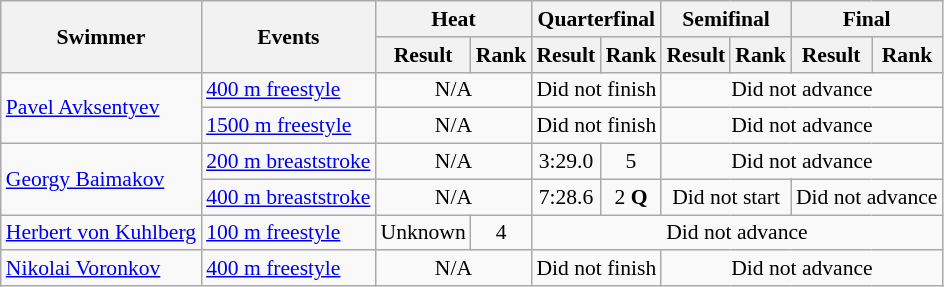<table class=wikitable style="font-size:90%">
<tr>
<th rowspan="2">Swimmer</th>
<th rowspan="2">Events</th>
<th colspan="2">Heat</th>
<th colspan=2>Quarterfinal</th>
<th colspan=2>Semifinal</th>
<th colspan="2">Final</th>
</tr>
<tr>
<th>Result</th>
<th>Rank</th>
<th>Result</th>
<th>Rank</th>
<th>Result</th>
<th>Rank</th>
<th>Result</th>
<th>Rank</th>
</tr>
<tr>
<td rowspan=2><a href='#'>Pavel Avksentyev</a></td>
<td><a href='#'>400 m freestyle</a></td>
<td align=center colspan=2>N/A</td>
<td align=center colspan=2>Did not finish</td>
<td align=center colspan=4>Did not advance</td>
</tr>
<tr>
<td><a href='#'>1500 m freestyle</a></td>
<td align=center colspan=2>N/A</td>
<td align=center colspan=2>Did not finish</td>
<td align=center colspan=4>Did not advance</td>
</tr>
<tr>
<td rowspan=2><a href='#'>Georgy Baimakov</a></td>
<td><a href='#'>200 m breaststroke</a></td>
<td align=center colspan=2>N/A</td>
<td align=center>3:29.0</td>
<td align=center>5</td>
<td align=center colspan=4>Did not advance</td>
</tr>
<tr>
<td><a href='#'>400 m breaststroke</a></td>
<td align=center colspan=2>N/A</td>
<td align=center>7:28.6</td>
<td align=center>2 <strong>Q</strong></td>
<td align=center colspan=2>Did not start</td>
<td align=center colspan=2>Did not advance</td>
</tr>
<tr>
<td><a href='#'>Herbert von Kuhlberg</a></td>
<td><a href='#'>100 m freestyle</a></td>
<td align=center>Unknown</td>
<td align=center>4</td>
<td align=center colspan=6>Did not advance</td>
</tr>
<tr>
<td><a href='#'>Nikolai Voronkov</a></td>
<td><a href='#'>400 m freestyle</a></td>
<td align=center colspan=2>N/A</td>
<td align=center colspan=2>Did not finish</td>
<td align=center colspan=4>Did not advance</td>
</tr>
</table>
